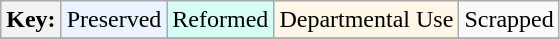<table class="wikitable">
<tr>
<th>Key:</th>
<td style="background-color:#eaf3ff">Preserved</td>
<td style="background-color:#d5fdf4">Reformed</td>
<td style="background-color:#fef6e7">Departmental Use</td>
<td>Scrapped</td>
</tr>
<tr>
</tr>
</table>
